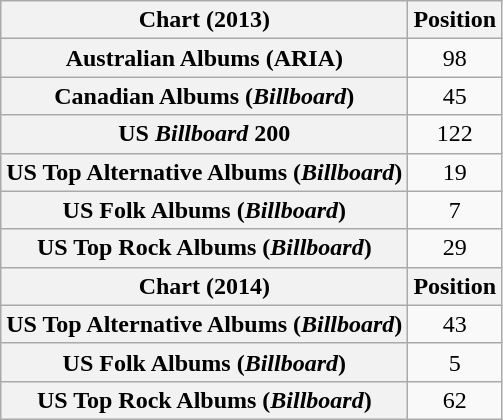<table class="wikitable sortable plainrowheaders" style="text-align:center">
<tr>
<th scope="col">Chart (2013)</th>
<th scope="col">Position</th>
</tr>
<tr>
<th scope="row">Australian Albums (ARIA)</th>
<td>98</td>
</tr>
<tr>
<th scope="row">Canadian Albums (<em>Billboard</em>)</th>
<td>45</td>
</tr>
<tr>
<th scope="row">US <em>Billboard</em> 200</th>
<td>122</td>
</tr>
<tr>
<th scope="row">US Top Alternative Albums (<em>Billboard</em>)</th>
<td>19</td>
</tr>
<tr>
<th scope="row">US Folk Albums (<em>Billboard</em>)</th>
<td>7</td>
</tr>
<tr>
<th scope="row">US Top Rock Albums (<em>Billboard</em>)</th>
<td>29</td>
</tr>
<tr>
<th scope="col">Chart (2014)</th>
<th scope="col">Position</th>
</tr>
<tr>
<th scope="row">US Top Alternative Albums (<em>Billboard</em>)</th>
<td>43</td>
</tr>
<tr>
<th scope="row">US Folk Albums (<em>Billboard</em>)</th>
<td>5</td>
</tr>
<tr>
<th scope="row">US Top Rock Albums (<em>Billboard</em>)</th>
<td>62</td>
</tr>
</table>
